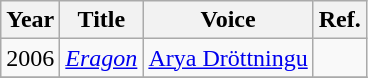<table class="wikitable sortable">
<tr>
<th>Year</th>
<th>Title</th>
<th>Voice</th>
<th class="unsortable">Ref.</th>
</tr>
<tr>
<td>2006</td>
<td><em><a href='#'>Eragon</a></em></td>
<td><a href='#'>Arya Dröttningu</a></td>
<td></td>
</tr>
<tr>
</tr>
</table>
